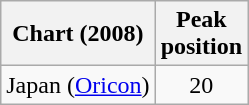<table class="wikitable sortable plainrowheaders">
<tr>
<th scope="col">Chart (2008)</th>
<th scope="col">Peak<br>position</th>
</tr>
<tr>
<td>Japan (<a href='#'>Oricon</a>)</td>
<td style="text-align:center;">20</td>
</tr>
</table>
